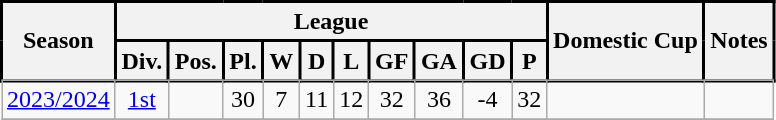<table class="wikitable">
<tr style="background:#d92121;">
<th rowspan="2" ! style="background:; color:; border:2px solid ;" scope="col">Season</th>
<th colspan="10"! style="background:; color:; border:2px solid ;" scope="col">League</th>
<th rowspan="2" ! style="background:; color:; border:2px solid ;" scope="col">Domestic Cup</th>
<th rowspan="2" ! style="background:; color:; border:2px solid ;" scope="col">Notes</th>
</tr>
<tr>
<th style="background:; color:;border:2px solid ;" scope="col">Div.</th>
<th style="background:; color:;border:2px solid ;" scope="col">Pos.</th>
<th style="background:; color:;border:2px solid ;" scope="col">Pl.</th>
<th style="background:; color:;border:2px solid ;" scope="col">W</th>
<th style="background:; color:;border:2px solid ;" scope="col">D</th>
<th style="background:; color:;border:2px solid ;" scope="col">L</th>
<th style="background:; color:;border:2px solid ;" scope="col">GF</th>
<th style="background:; color:;border:2px solid ;" scope="col">GA</th>
<th style="background:; color:;border:2px solid ;" scope="col">GD</th>
<th style="background:; color:;border:2px solid ;" scope="col">P</th>
</tr>
<tr>
</tr>
<tr>
<td align=center><a href='#'>2023/2024</a></td>
<td align=center><a href='#'>1st</a></td>
<td></td>
<td align=center>30</td>
<td align=center>7</td>
<td align=center>11</td>
<td align=center>12</td>
<td align=center>32</td>
<td align=center>36</td>
<td align=center>-4</td>
<td align=center>32</td>
<td align=center></td>
<td align=center></td>
</tr>
<tr>
</tr>
</table>
